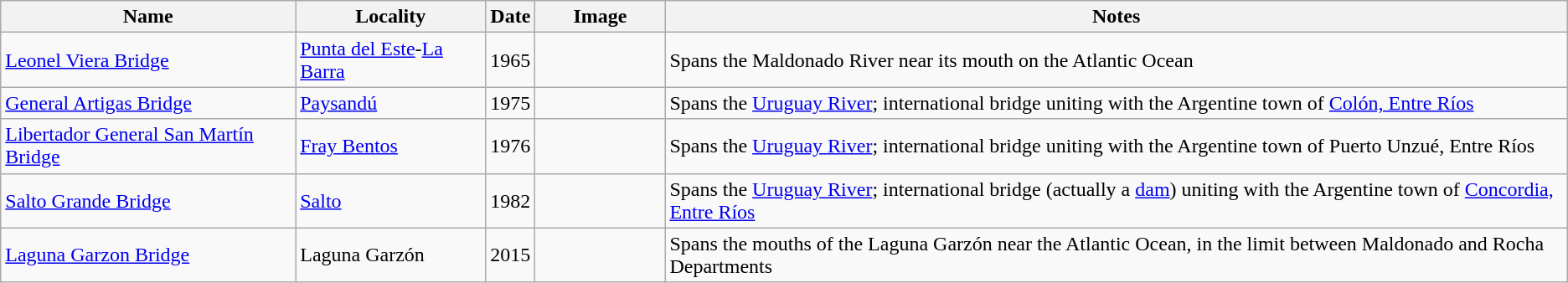<table class="wikitable sortable">
<tr>
<th>Name</th>
<th>Locality</th>
<th>Date</th>
<th class="unsortable" width="96px">Image</th>
<th class="unsortable">Notes</th>
</tr>
<tr>
<td><a href='#'>Leonel Viera Bridge</a></td>
<td><a href='#'>Punta del Este</a>-<a href='#'>La Barra</a></td>
<td>1965</td>
<td></td>
<td>Spans the Maldonado River near its mouth on the Atlantic Ocean</td>
</tr>
<tr>
<td><a href='#'>General Artigas Bridge</a></td>
<td><a href='#'>Paysandú</a></td>
<td>1975</td>
<td></td>
<td>Spans the <a href='#'>Uruguay River</a>; international bridge uniting with the Argentine town of <a href='#'>Colón, Entre Ríos</a></td>
</tr>
<tr>
<td><a href='#'>Libertador General San Martín Bridge</a></td>
<td><a href='#'>Fray Bentos</a></td>
<td>1976</td>
<td></td>
<td>Spans the <a href='#'>Uruguay River</a>; international bridge uniting with the Argentine town of Puerto Unzué, Entre Ríos</td>
</tr>
<tr>
<td><a href='#'>Salto Grande Bridge</a></td>
<td><a href='#'>Salto</a></td>
<td>1982</td>
<td></td>
<td>Spans the <a href='#'>Uruguay River</a>; international bridge (actually a <a href='#'>dam</a>) uniting with the Argentine town of <a href='#'>Concordia, Entre Ríos</a></td>
</tr>
<tr>
<td><a href='#'>Laguna Garzon Bridge</a></td>
<td>Laguna Garzón</td>
<td>2015</td>
<td></td>
<td>Spans the mouths of the Laguna Garzón near the Atlantic Ocean, in the limit between Maldonado and Rocha Departments</td>
</tr>
</table>
